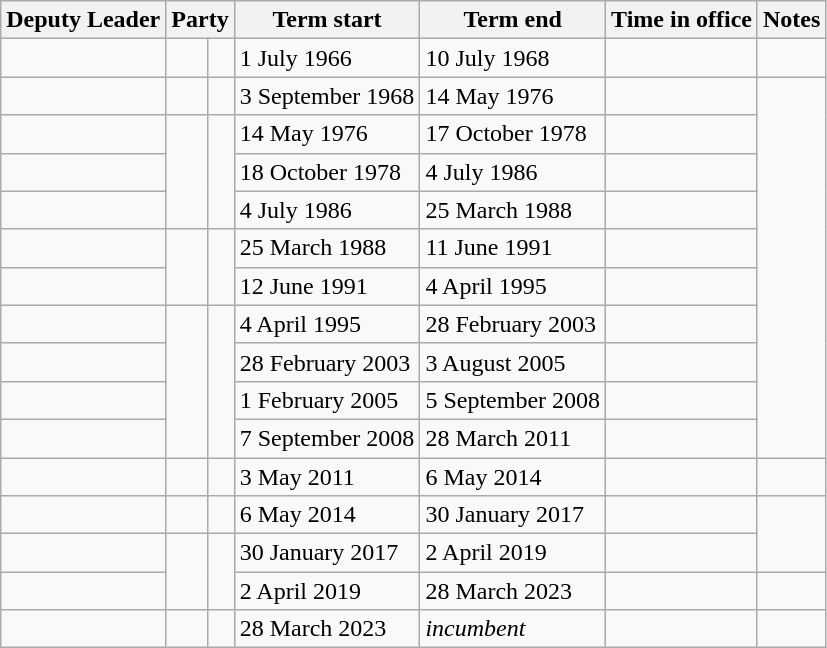<table class="wikitable sortable">
<tr>
<th>Deputy Leader</th>
<th colspan="2">Party</th>
<th>Term start</th>
<th>Term end</th>
<th>Time in office</th>
<th class="unsortable">Notes</th>
</tr>
<tr>
<td></td>
<td> </td>
<td></td>
<td>1 July 1966</td>
<td>10 July 1968</td>
<td align=right></td>
<td></td>
</tr>
<tr>
<td></td>
<td> </td>
<td></td>
<td>3 September 1968</td>
<td>14 May 1976</td>
<td align=right></td>
</tr>
<tr>
<td></td>
<td rowspan="3" > </td>
<td rowspan="3"></td>
<td>14 May 1976</td>
<td>17 October 1978</td>
<td align=right></td>
</tr>
<tr>
<td></td>
<td>18 October 1978</td>
<td>4 July 1986</td>
<td align=right></td>
</tr>
<tr>
<td></td>
<td>4 July 1986</td>
<td>25 March 1988</td>
<td align=right></td>
</tr>
<tr>
<td></td>
<td rowspan="2" > </td>
<td rowspan="2"></td>
<td>25 March 1988</td>
<td>11 June 1991</td>
<td align=right></td>
</tr>
<tr>
<td></td>
<td>12 June 1991</td>
<td>4 April 1995</td>
<td align=right></td>
</tr>
<tr>
<td></td>
<td rowspan=4 > </td>
<td rowspan=4></td>
<td>4 April 1995</td>
<td>28 February 2003</td>
<td align=right><strong></strong></td>
</tr>
<tr>
<td></td>
<td>28 February 2003</td>
<td>3 August 2005</td>
<td align=right></td>
</tr>
<tr>
<td></td>
<td>1 February 2005</td>
<td>5 September 2008</td>
<td align=right></td>
</tr>
<tr>
<td></td>
<td>7 September 2008</td>
<td>28 March 2011</td>
<td align=right></td>
</tr>
<tr>
<td></td>
<td> </td>
<td></td>
<td>3 May 2011</td>
<td>6 May 2014</td>
<td align=right></td>
<td></td>
</tr>
<tr>
<td></td>
<td> </td>
<td></td>
<td>6 May 2014</td>
<td>30 January 2017</td>
<td align=right></td>
</tr>
<tr>
<td></td>
<td rowspan="2" > </td>
<td rowspan="2"></td>
<td>30 January 2017</td>
<td>2 April 2019</td>
<td align=right></td>
</tr>
<tr>
<td></td>
<td>2 April 2019</td>
<td>28 March 2023</td>
<td align=right></td>
<td></td>
</tr>
<tr>
<td></td>
<td> </td>
<td></td>
<td>28 March 2023</td>
<td><em>incumbent</em></td>
<td align=right></td>
</tr>
</table>
